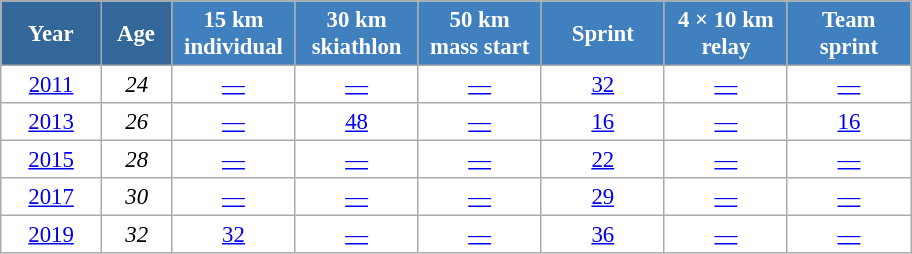<table class="wikitable" style="font-size:95%; text-align:center; border:grey solid 1px; border-collapse:collapse; background:#ffffff;">
<tr>
<th style="background-color:#369; color:white; width:60px;"> Year </th>
<th style="background-color:#369; color:white; width:40px;"> Age </th>
<th style="background-color:#4180be; color:white; width:75px;"> 15 km <br> individual </th>
<th style="background-color:#4180be; color:white; width:75px;"> 30 km <br> skiathlon </th>
<th style="background-color:#4180be; color:white; width:75px;"> 50 km <br> mass start </th>
<th style="background-color:#4180be; color:white; width:75px;"> Sprint </th>
<th style="background-color:#4180be; color:white; width:75px;"> 4 × 10 km <br> relay </th>
<th style="background-color:#4180be; color:white; width:75px;"> Team <br> sprint </th>
</tr>
<tr>
<td><a href='#'>2011</a></td>
<td><em>24</em></td>
<td><a href='#'>—</a></td>
<td><a href='#'>—</a></td>
<td><a href='#'>—</a></td>
<td><a href='#'>32</a></td>
<td><a href='#'>—</a></td>
<td><a href='#'>—</a></td>
</tr>
<tr>
<td><a href='#'>2013</a></td>
<td><em>26</em></td>
<td><a href='#'>—</a></td>
<td><a href='#'>48</a></td>
<td><a href='#'>—</a></td>
<td><a href='#'>16</a></td>
<td><a href='#'>—</a></td>
<td><a href='#'>16</a></td>
</tr>
<tr>
<td><a href='#'>2015</a></td>
<td><em>28</em></td>
<td><a href='#'>—</a></td>
<td><a href='#'>—</a></td>
<td><a href='#'>—</a></td>
<td><a href='#'>22</a></td>
<td><a href='#'>—</a></td>
<td><a href='#'>—</a></td>
</tr>
<tr>
<td><a href='#'>2017</a></td>
<td><em>30</em></td>
<td><a href='#'>—</a></td>
<td><a href='#'>—</a></td>
<td><a href='#'>—</a></td>
<td><a href='#'>29</a></td>
<td><a href='#'>—</a></td>
<td><a href='#'>—</a></td>
</tr>
<tr>
<td><a href='#'>2019</a></td>
<td><em>32</em></td>
<td><a href='#'>32</a></td>
<td><a href='#'>—</a></td>
<td><a href='#'>—</a></td>
<td><a href='#'>36</a></td>
<td><a href='#'>—</a></td>
<td><a href='#'>—</a></td>
</tr>
</table>
